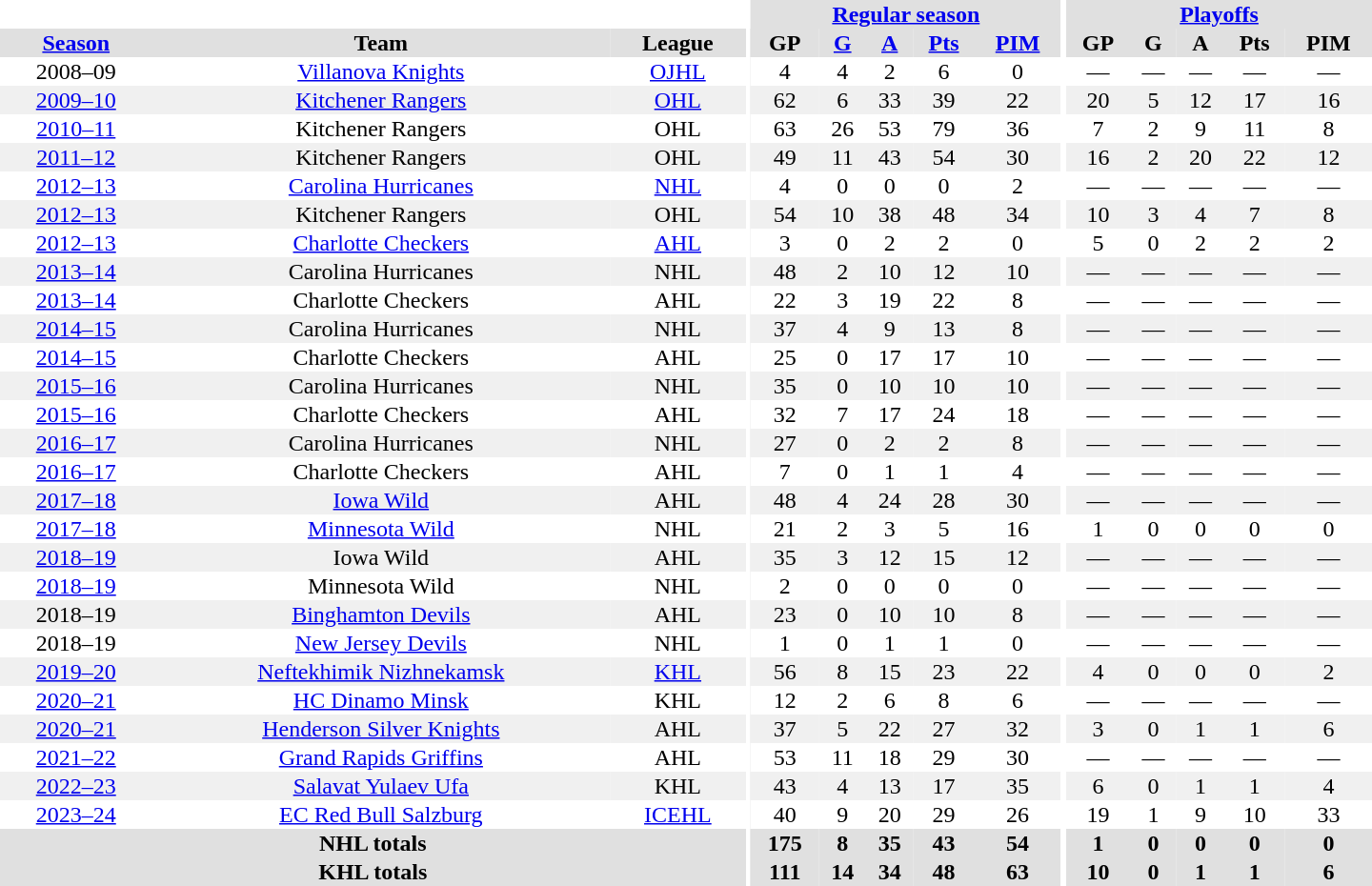<table border="0" cellpadding="1" cellspacing="0" style="text-align:center; width:60em;">
<tr bgcolor="e0e0e0">
<th colspan="3" bgcolor="#ffffff"></th>
<th rowspan="99" bgcolor="#ffffff"></th>
<th colspan="5"><a href='#'>Regular season</a></th>
<th rowspan="99" bgcolor="#ffffff"></th>
<th colspan="5"><a href='#'>Playoffs</a></th>
</tr>
<tr bgcolor="e0e0e0">
<th><a href='#'>Season</a></th>
<th>Team</th>
<th>League</th>
<th>GP</th>
<th><a href='#'>G</a></th>
<th><a href='#'>A</a></th>
<th><a href='#'>Pts</a></th>
<th><a href='#'>PIM</a></th>
<th>GP</th>
<th>G</th>
<th>A</th>
<th>Pts</th>
<th>PIM</th>
</tr>
<tr>
<td>2008–09</td>
<td><a href='#'>Villanova Knights</a></td>
<td><a href='#'>OJHL</a></td>
<td>4</td>
<td>4</td>
<td>2</td>
<td>6</td>
<td>0</td>
<td>—</td>
<td>—</td>
<td>—</td>
<td>—</td>
<td>—</td>
</tr>
<tr bgcolor="f0f0f0">
<td><a href='#'>2009–10</a></td>
<td><a href='#'>Kitchener Rangers</a></td>
<td><a href='#'>OHL</a></td>
<td>62</td>
<td>6</td>
<td>33</td>
<td>39</td>
<td>22</td>
<td>20</td>
<td>5</td>
<td>12</td>
<td>17</td>
<td>16</td>
</tr>
<tr>
<td><a href='#'>2010–11</a></td>
<td>Kitchener Rangers</td>
<td>OHL</td>
<td>63</td>
<td>26</td>
<td>53</td>
<td>79</td>
<td>36</td>
<td>7</td>
<td>2</td>
<td>9</td>
<td>11</td>
<td>8</td>
</tr>
<tr bgcolor="f0f0f0">
<td><a href='#'>2011–12</a></td>
<td>Kitchener Rangers</td>
<td>OHL</td>
<td>49</td>
<td>11</td>
<td>43</td>
<td>54</td>
<td>30</td>
<td>16</td>
<td>2</td>
<td>20</td>
<td>22</td>
<td>12</td>
</tr>
<tr>
<td><a href='#'>2012–13</a></td>
<td><a href='#'>Carolina Hurricanes</a></td>
<td><a href='#'>NHL</a></td>
<td>4</td>
<td>0</td>
<td>0</td>
<td>0</td>
<td>2</td>
<td>—</td>
<td>—</td>
<td>—</td>
<td>—</td>
<td>—</td>
</tr>
<tr bgcolor="f0f0f0">
<td><a href='#'>2012–13</a></td>
<td>Kitchener Rangers</td>
<td>OHL</td>
<td>54</td>
<td>10</td>
<td>38</td>
<td>48</td>
<td>34</td>
<td>10</td>
<td>3</td>
<td>4</td>
<td>7</td>
<td>8</td>
</tr>
<tr>
<td><a href='#'>2012–13</a></td>
<td><a href='#'>Charlotte Checkers</a></td>
<td><a href='#'>AHL</a></td>
<td>3</td>
<td>0</td>
<td>2</td>
<td>2</td>
<td>0</td>
<td>5</td>
<td>0</td>
<td>2</td>
<td>2</td>
<td>2</td>
</tr>
<tr bgcolor="f0f0f0">
<td><a href='#'>2013–14</a></td>
<td>Carolina Hurricanes</td>
<td>NHL</td>
<td>48</td>
<td>2</td>
<td>10</td>
<td>12</td>
<td>10</td>
<td>—</td>
<td>—</td>
<td>—</td>
<td>—</td>
<td>—</td>
</tr>
<tr>
<td><a href='#'>2013–14</a></td>
<td>Charlotte Checkers</td>
<td>AHL</td>
<td>22</td>
<td>3</td>
<td>19</td>
<td>22</td>
<td>8</td>
<td>—</td>
<td>—</td>
<td>—</td>
<td>—</td>
<td>—</td>
</tr>
<tr bgcolor="f0f0f0">
<td><a href='#'>2014–15</a></td>
<td>Carolina Hurricanes</td>
<td>NHL</td>
<td>37</td>
<td>4</td>
<td>9</td>
<td>13</td>
<td>8</td>
<td>—</td>
<td>—</td>
<td>—</td>
<td>—</td>
<td>—</td>
</tr>
<tr>
<td><a href='#'>2014–15</a></td>
<td>Charlotte Checkers</td>
<td>AHL</td>
<td>25</td>
<td>0</td>
<td>17</td>
<td>17</td>
<td>10</td>
<td>—</td>
<td>—</td>
<td>—</td>
<td>—</td>
<td>—</td>
</tr>
<tr bgcolor="f0f0f0">
<td><a href='#'>2015–16</a></td>
<td>Carolina Hurricanes</td>
<td>NHL</td>
<td>35</td>
<td>0</td>
<td>10</td>
<td>10</td>
<td>10</td>
<td>—</td>
<td>—</td>
<td>—</td>
<td>—</td>
<td>—</td>
</tr>
<tr>
<td><a href='#'>2015–16</a></td>
<td>Charlotte Checkers</td>
<td>AHL</td>
<td>32</td>
<td>7</td>
<td>17</td>
<td>24</td>
<td>18</td>
<td>—</td>
<td>—</td>
<td>—</td>
<td>—</td>
<td>—</td>
</tr>
<tr bgcolor="f0f0f0">
<td><a href='#'>2016–17</a></td>
<td>Carolina Hurricanes</td>
<td>NHL</td>
<td>27</td>
<td>0</td>
<td>2</td>
<td>2</td>
<td>8</td>
<td>—</td>
<td>—</td>
<td>—</td>
<td>—</td>
<td>—</td>
</tr>
<tr>
<td><a href='#'>2016–17</a></td>
<td>Charlotte Checkers</td>
<td>AHL</td>
<td>7</td>
<td>0</td>
<td>1</td>
<td>1</td>
<td>4</td>
<td>—</td>
<td>—</td>
<td>—</td>
<td>—</td>
<td>—</td>
</tr>
<tr bgcolor="f0f0f0">
<td><a href='#'>2017–18</a></td>
<td><a href='#'>Iowa Wild</a></td>
<td>AHL</td>
<td>48</td>
<td>4</td>
<td>24</td>
<td>28</td>
<td>30</td>
<td>—</td>
<td>—</td>
<td>—</td>
<td>—</td>
<td>—</td>
</tr>
<tr>
<td><a href='#'>2017–18</a></td>
<td><a href='#'>Minnesota Wild</a></td>
<td>NHL</td>
<td>21</td>
<td>2</td>
<td>3</td>
<td>5</td>
<td>16</td>
<td>1</td>
<td>0</td>
<td>0</td>
<td>0</td>
<td>0</td>
</tr>
<tr bgcolor="f0f0f0">
<td><a href='#'>2018–19</a></td>
<td>Iowa Wild</td>
<td>AHL</td>
<td>35</td>
<td>3</td>
<td>12</td>
<td>15</td>
<td>12</td>
<td>—</td>
<td>—</td>
<td>—</td>
<td>—</td>
<td>—</td>
</tr>
<tr>
<td><a href='#'>2018–19</a></td>
<td>Minnesota Wild</td>
<td>NHL</td>
<td>2</td>
<td>0</td>
<td>0</td>
<td>0</td>
<td>0</td>
<td>—</td>
<td>—</td>
<td>—</td>
<td>—</td>
<td>—</td>
</tr>
<tr bgcolor="f0f0f0">
<td>2018–19</td>
<td><a href='#'>Binghamton Devils</a></td>
<td>AHL</td>
<td>23</td>
<td>0</td>
<td>10</td>
<td>10</td>
<td>8</td>
<td>—</td>
<td>—</td>
<td>—</td>
<td>—</td>
<td>—</td>
</tr>
<tr>
<td>2018–19</td>
<td><a href='#'>New Jersey Devils</a></td>
<td>NHL</td>
<td>1</td>
<td>0</td>
<td>1</td>
<td>1</td>
<td>0</td>
<td>—</td>
<td>—</td>
<td>—</td>
<td>—</td>
<td>—</td>
</tr>
<tr bgcolor="f0f0f0">
<td><a href='#'>2019–20</a></td>
<td><a href='#'>Neftekhimik Nizhnekamsk</a></td>
<td><a href='#'>KHL</a></td>
<td>56</td>
<td>8</td>
<td>15</td>
<td>23</td>
<td>22</td>
<td>4</td>
<td>0</td>
<td>0</td>
<td>0</td>
<td>2</td>
</tr>
<tr>
<td><a href='#'>2020–21</a></td>
<td><a href='#'>HC Dinamo Minsk</a></td>
<td>KHL</td>
<td>12</td>
<td>2</td>
<td>6</td>
<td>8</td>
<td>6</td>
<td>—</td>
<td>—</td>
<td>—</td>
<td>—</td>
<td>—</td>
</tr>
<tr bgcolor="f0f0f0">
<td><a href='#'>2020–21</a></td>
<td><a href='#'>Henderson Silver Knights</a></td>
<td>AHL</td>
<td>37</td>
<td>5</td>
<td>22</td>
<td>27</td>
<td>32</td>
<td>3</td>
<td>0</td>
<td>1</td>
<td>1</td>
<td>6</td>
</tr>
<tr>
<td><a href='#'>2021–22</a></td>
<td><a href='#'>Grand Rapids Griffins</a></td>
<td>AHL</td>
<td>53</td>
<td>11</td>
<td>18</td>
<td>29</td>
<td>30</td>
<td>—</td>
<td>—</td>
<td>—</td>
<td>—</td>
<td>—</td>
</tr>
<tr bgcolor="f0f0f0">
<td><a href='#'>2022–23</a></td>
<td><a href='#'>Salavat Yulaev Ufa</a></td>
<td>KHL</td>
<td>43</td>
<td>4</td>
<td>13</td>
<td>17</td>
<td>35</td>
<td>6</td>
<td>0</td>
<td>1</td>
<td>1</td>
<td>4</td>
</tr>
<tr>
<td><a href='#'>2023–24</a></td>
<td><a href='#'>EC Red Bull Salzburg</a></td>
<td><a href='#'>ICEHL</a></td>
<td>40</td>
<td>9</td>
<td>20</td>
<td>29</td>
<td>26</td>
<td>19</td>
<td>1</td>
<td>9</td>
<td>10</td>
<td>33</td>
</tr>
<tr bgcolor="#e0e0e0">
<th colspan="3">NHL totals</th>
<th>175</th>
<th>8</th>
<th>35</th>
<th>43</th>
<th>54</th>
<th>1</th>
<th>0</th>
<th>0</th>
<th>0</th>
<th>0</th>
</tr>
<tr bgcolor="#e0e0e0">
<th colspan="3">KHL totals</th>
<th>111</th>
<th>14</th>
<th>34</th>
<th>48</th>
<th>63</th>
<th>10</th>
<th>0</th>
<th>1</th>
<th>1</th>
<th>6</th>
</tr>
</table>
